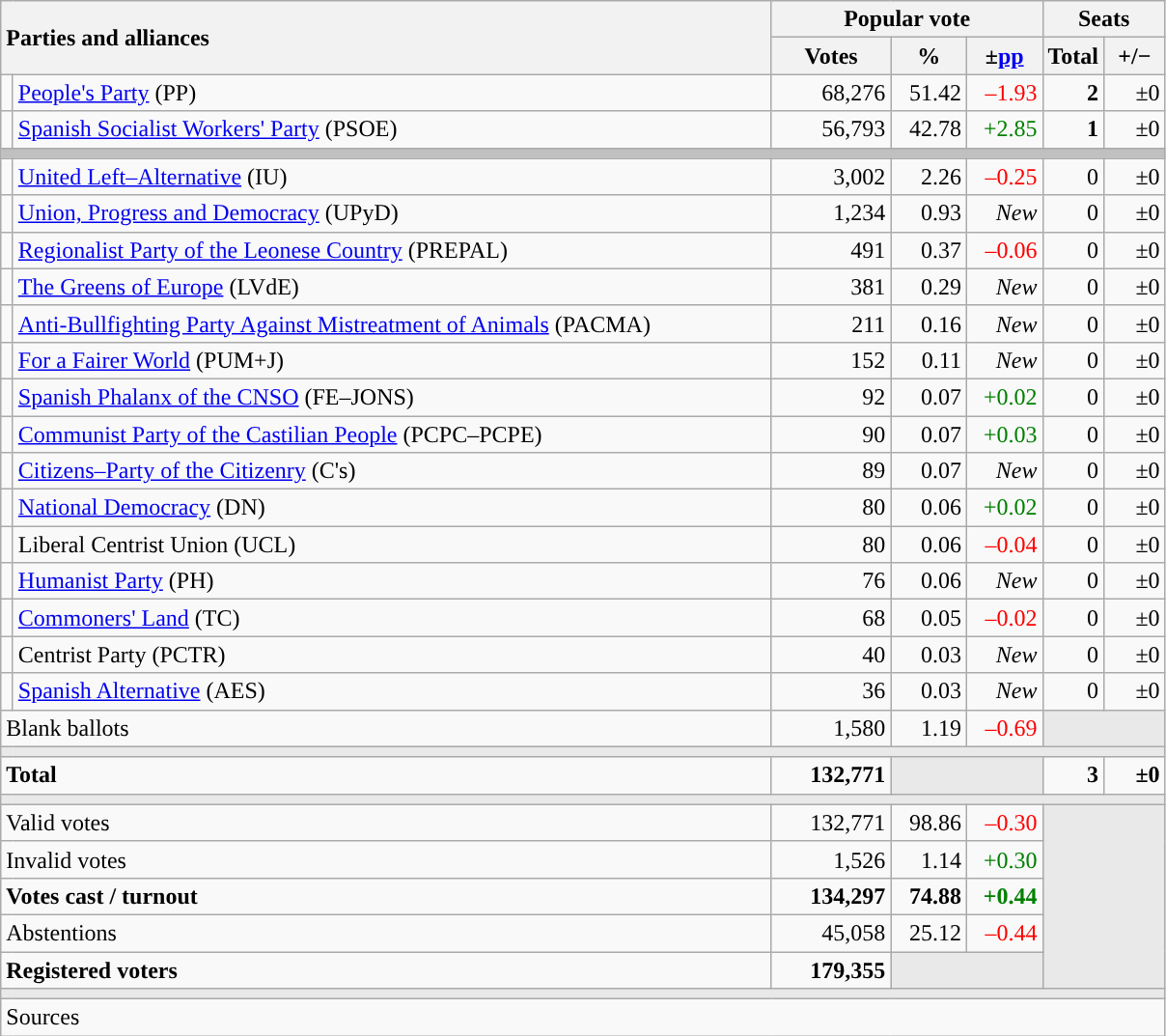<table class="wikitable" style="text-align:right;">
<tr>
<th style="text-align:left;" rowspan="2" colspan="2" width="525">Parties and alliances</th>
<th colspan="3">Popular vote</th>
<th colspan="2">Seats</th>
</tr>
<tr>
<th width="75">Votes</th>
<th width="45">%</th>
<th width="45">±<a href='#'>pp</a></th>
<th width="35">Total</th>
<th width="35">+/−</th>
</tr>
<tr>
<td width="1" style="color:inherit;background:"></td>
<td align="left"><a href='#'>People's Party</a> (PP)</td>
<td>68,276</td>
<td>51.42</td>
<td style="color:red;">–1.93</td>
<td><strong>2</strong></td>
<td>±0</td>
</tr>
<tr>
<td style="color:inherit;background:"></td>
<td align="left"><a href='#'>Spanish Socialist Workers' Party</a> (PSOE)</td>
<td>56,793</td>
<td>42.78</td>
<td style="color:green;">+2.85</td>
<td><strong>1</strong></td>
<td>±0</td>
</tr>
<tr>
<td colspan="7" bgcolor="#C0C0C0"></td>
</tr>
<tr>
<td style="color:inherit;background:"></td>
<td align="left"><a href='#'>United Left–Alternative</a> (IU)</td>
<td>3,002</td>
<td>2.26</td>
<td style="color:red;">–0.25</td>
<td>0</td>
<td>±0</td>
</tr>
<tr>
<td style="color:inherit;background:"></td>
<td align="left"><a href='#'>Union, Progress and Democracy</a> (UPyD)</td>
<td>1,234</td>
<td>0.93</td>
<td><em>New</em></td>
<td>0</td>
<td>±0</td>
</tr>
<tr>
<td style="color:inherit;background:"></td>
<td align="left"><a href='#'>Regionalist Party of the Leonese Country</a> (PREPAL)</td>
<td>491</td>
<td>0.37</td>
<td style="color:red;">–0.06</td>
<td>0</td>
<td>±0</td>
</tr>
<tr>
<td style="color:inherit;background:"></td>
<td align="left"><a href='#'>The Greens of Europe</a> (LVdE)</td>
<td>381</td>
<td>0.29</td>
<td><em>New</em></td>
<td>0</td>
<td>±0</td>
</tr>
<tr>
<td style="color:inherit;background:"></td>
<td align="left"><a href='#'>Anti-Bullfighting Party Against Mistreatment of Animals</a> (PACMA)</td>
<td>211</td>
<td>0.16</td>
<td><em>New</em></td>
<td>0</td>
<td>±0</td>
</tr>
<tr>
<td style="color:inherit;background:"></td>
<td align="left"><a href='#'>For a Fairer World</a> (PUM+J)</td>
<td>152</td>
<td>0.11</td>
<td><em>New</em></td>
<td>0</td>
<td>±0</td>
</tr>
<tr>
<td style="color:inherit;background:"></td>
<td align="left"><a href='#'>Spanish Phalanx of the CNSO</a> (FE–JONS)</td>
<td>92</td>
<td>0.07</td>
<td style="color:green;">+0.02</td>
<td>0</td>
<td>±0</td>
</tr>
<tr>
<td style="color:inherit;background:"></td>
<td align="left"><a href='#'>Communist Party of the Castilian People</a> (PCPC–PCPE)</td>
<td>90</td>
<td>0.07</td>
<td style="color:green;">+0.03</td>
<td>0</td>
<td>±0</td>
</tr>
<tr>
<td style="color:inherit;background:"></td>
<td align="left"><a href='#'>Citizens–Party of the Citizenry</a> (C's)</td>
<td>89</td>
<td>0.07</td>
<td><em>New</em></td>
<td>0</td>
<td>±0</td>
</tr>
<tr>
<td style="color:inherit;background:"></td>
<td align="left"><a href='#'>National Democracy</a> (DN)</td>
<td>80</td>
<td>0.06</td>
<td style="color:green;">+0.02</td>
<td>0</td>
<td>±0</td>
</tr>
<tr>
<td style="color:inherit;background:"></td>
<td align="left">Liberal Centrist Union (UCL)</td>
<td>80</td>
<td>0.06</td>
<td style="color:red;">–0.04</td>
<td>0</td>
<td>±0</td>
</tr>
<tr>
<td style="color:inherit;background:"></td>
<td align="left"><a href='#'>Humanist Party</a> (PH)</td>
<td>76</td>
<td>0.06</td>
<td><em>New</em></td>
<td>0</td>
<td>±0</td>
</tr>
<tr>
<td style="color:inherit;background:"></td>
<td align="left"><a href='#'>Commoners' Land</a> (TC)</td>
<td>68</td>
<td>0.05</td>
<td style="color:red;">–0.02</td>
<td>0</td>
<td>±0</td>
</tr>
<tr>
<td style="color:inherit;background:"></td>
<td align="left">Centrist Party (PCTR)</td>
<td>40</td>
<td>0.03</td>
<td><em>New</em></td>
<td>0</td>
<td>±0</td>
</tr>
<tr>
<td style="color:inherit;background:"></td>
<td align="left"><a href='#'>Spanish Alternative</a> (AES)</td>
<td>36</td>
<td>0.03</td>
<td><em>New</em></td>
<td>0</td>
<td>±0</td>
</tr>
<tr>
<td align="left" colspan="2">Blank ballots</td>
<td>1,580</td>
<td>1.19</td>
<td style="color:red;">–0.69</td>
<td bgcolor="#E9E9E9" colspan="2"></td>
</tr>
<tr>
<td colspan="7" bgcolor="#E9E9E9"></td>
</tr>
<tr style="font-weight:bold;">
<td align="left" colspan="2">Total</td>
<td>132,771</td>
<td bgcolor="#E9E9E9" colspan="2"></td>
<td>3</td>
<td>±0</td>
</tr>
<tr>
<td colspan="7" bgcolor="#E9E9E9"></td>
</tr>
<tr>
<td align="left" colspan="2">Valid votes</td>
<td>132,771</td>
<td>98.86</td>
<td style="color:red;">–0.30</td>
<td bgcolor="#E9E9E9" colspan="2" rowspan="5"></td>
</tr>
<tr>
<td align="left" colspan="2">Invalid votes</td>
<td>1,526</td>
<td>1.14</td>
<td style="color:green;">+0.30</td>
</tr>
<tr style="font-weight:bold;">
<td align="left" colspan="2">Votes cast / turnout</td>
<td>134,297</td>
<td>74.88</td>
<td style="color:green;">+0.44</td>
</tr>
<tr>
<td align="left" colspan="2">Abstentions</td>
<td>45,058</td>
<td>25.12</td>
<td style="color:red;">–0.44</td>
</tr>
<tr style="font-weight:bold;">
<td align="left" colspan="2">Registered voters</td>
<td>179,355</td>
<td bgcolor="#E9E9E9" colspan="2"></td>
</tr>
<tr>
<td colspan="7" bgcolor="#E9E9E9"></td>
</tr>
<tr>
<td align="left" colspan="7">Sources</td>
</tr>
</table>
